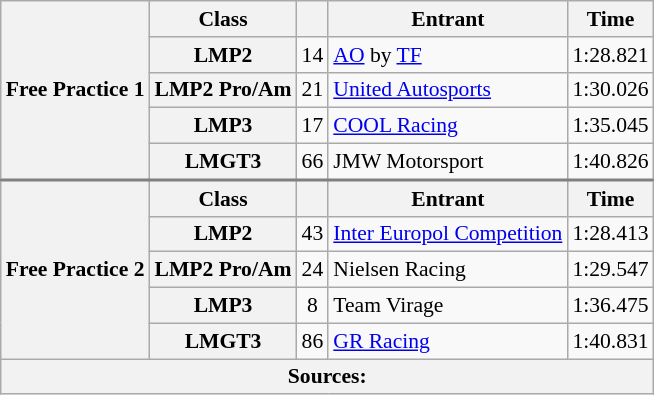<table class="wikitable" style="font-size:90%;">
<tr>
<th rowspan="5">Free Practice 1</th>
<th>Class</th>
<th></th>
<th>Entrant</th>
<th>Time</th>
</tr>
<tr>
<th>LMP2</th>
<td align="center">14</td>
<td> <a href='#'>AO</a> by <a href='#'>TF</a></td>
<td>1:28.821</td>
</tr>
<tr>
<th>LMP2 Pro/Am</th>
<td align="center">21</td>
<td> <a href='#'>United Autosports</a></td>
<td>1:30.026</td>
</tr>
<tr>
<th>LMP3</th>
<td align="center">17</td>
<td> <a href='#'>COOL Racing</a></td>
<td>1:35.045</td>
</tr>
<tr>
<th>LMGT3</th>
<td align="center">66</td>
<td> JMW Motorsport</td>
<td>1:40.826</td>
</tr>
<tr style="border-top:2px solid #808080">
<th rowspan="5">Free Practice 2</th>
<th>Class</th>
<th></th>
<th>Entrant</th>
<th>Time</th>
</tr>
<tr>
<th>LMP2</th>
<td align="center">43</td>
<td> <a href='#'>Inter Europol Competition</a></td>
<td>1:28.413</td>
</tr>
<tr>
<th>LMP2 Pro/Am</th>
<td align="center">24</td>
<td> Nielsen Racing</td>
<td>1:29.547</td>
</tr>
<tr>
<th>LMP3</th>
<td align="center">8</td>
<td> Team Virage</td>
<td>1:36.475</td>
</tr>
<tr>
<th>LMGT3</th>
<td align="center">86</td>
<td> <a href='#'>GR Racing</a></td>
<td>1:40.831</td>
</tr>
<tr>
<th colspan="5">Sources:</th>
</tr>
</table>
